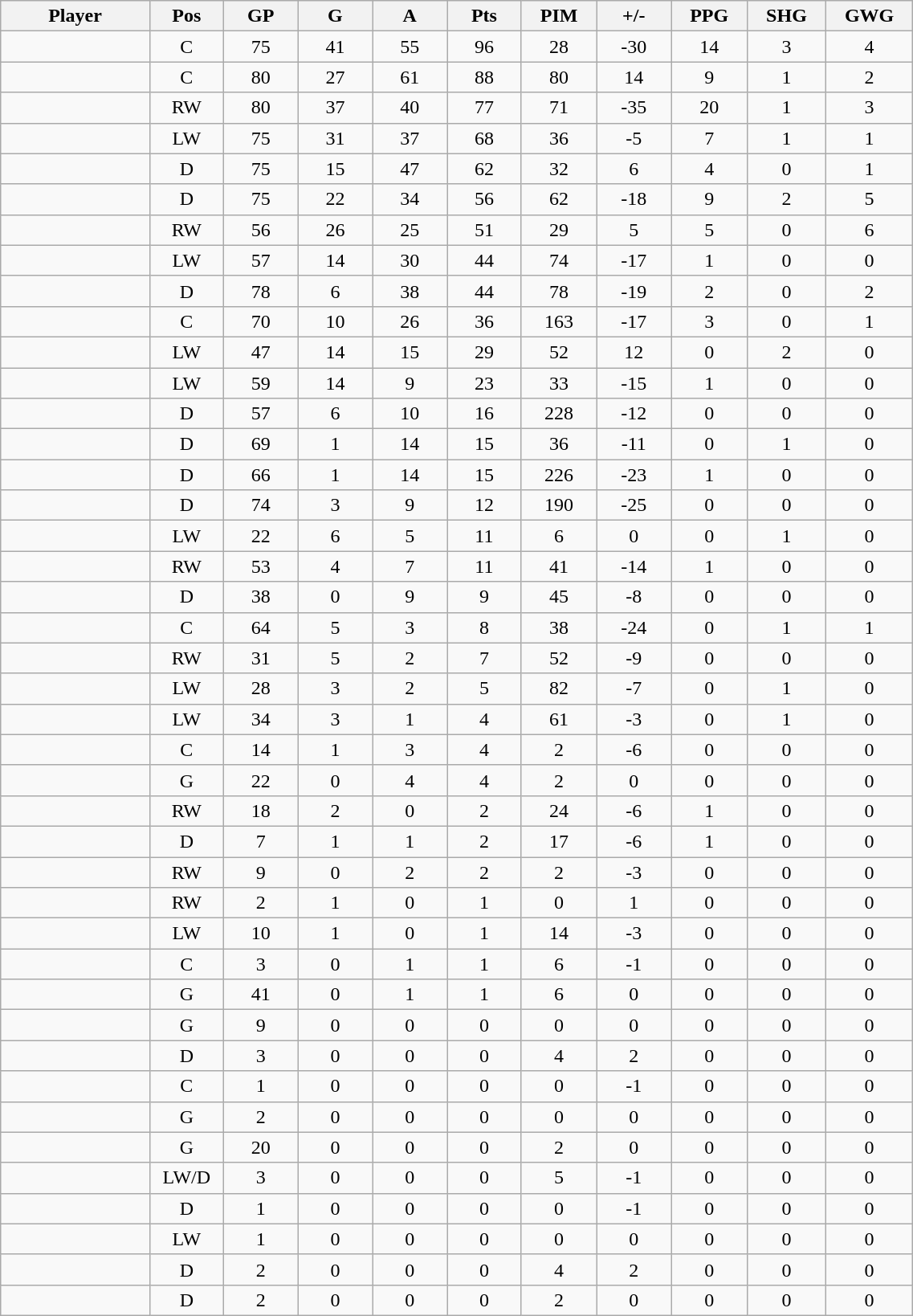<table class="wikitable sortable" width="60%">
<tr ALIGN="center">
<th bgcolor="#DDDDFF" width="10%">Player</th>
<th bgcolor="#DDDDFF" width="3%" title="Position">Pos</th>
<th bgcolor="#DDDDFF" width="5%" title="Games played">GP</th>
<th bgcolor="#DDDDFF" width="5%" title="Goals">G</th>
<th bgcolor="#DDDDFF" width="5%" title="Assists">A</th>
<th bgcolor="#DDDDFF" width="5%" title="Points">Pts</th>
<th bgcolor="#DDDDFF" width="5%" title="Penalties in Minutes">PIM</th>
<th bgcolor="#DDDDFF" width="5%" title="Plus/Minus">+/-</th>
<th bgcolor="#DDDDFF" width="5%" title="Power Play Goals">PPG</th>
<th bgcolor="#DDDDFF" width="5%" title="Short-handed Goals">SHG</th>
<th bgcolor="#DDDDFF" width="5%" title="Game-winning Goals">GWG</th>
</tr>
<tr align="center">
<td align="right"></td>
<td>C</td>
<td>75</td>
<td>41</td>
<td>55</td>
<td>96</td>
<td>28</td>
<td>-30</td>
<td>14</td>
<td>3</td>
<td>4</td>
</tr>
<tr align="center">
<td align="right"></td>
<td>C</td>
<td>80</td>
<td>27</td>
<td>61</td>
<td>88</td>
<td>80</td>
<td>14</td>
<td>9</td>
<td>1</td>
<td>2</td>
</tr>
<tr align="center">
<td align="right"></td>
<td>RW</td>
<td>80</td>
<td>37</td>
<td>40</td>
<td>77</td>
<td>71</td>
<td>-35</td>
<td>20</td>
<td>1</td>
<td>3</td>
</tr>
<tr align="center">
<td align="right"></td>
<td>LW</td>
<td>75</td>
<td>31</td>
<td>37</td>
<td>68</td>
<td>36</td>
<td>-5</td>
<td>7</td>
<td>1</td>
<td>1</td>
</tr>
<tr align="center">
<td align="right"></td>
<td>D</td>
<td>75</td>
<td>15</td>
<td>47</td>
<td>62</td>
<td>32</td>
<td>6</td>
<td>4</td>
<td>0</td>
<td>1</td>
</tr>
<tr align="center">
<td align="right"></td>
<td>D</td>
<td>75</td>
<td>22</td>
<td>34</td>
<td>56</td>
<td>62</td>
<td>-18</td>
<td>9</td>
<td>2</td>
<td>5</td>
</tr>
<tr align="center">
<td align="right"></td>
<td>RW</td>
<td>56</td>
<td>26</td>
<td>25</td>
<td>51</td>
<td>29</td>
<td>5</td>
<td>5</td>
<td>0</td>
<td>6</td>
</tr>
<tr align="center">
<td align="right"></td>
<td>LW</td>
<td>57</td>
<td>14</td>
<td>30</td>
<td>44</td>
<td>74</td>
<td>-17</td>
<td>1</td>
<td>0</td>
<td>0</td>
</tr>
<tr align="center">
<td align="right"></td>
<td>D</td>
<td>78</td>
<td>6</td>
<td>38</td>
<td>44</td>
<td>78</td>
<td>-19</td>
<td>2</td>
<td>0</td>
<td>2</td>
</tr>
<tr align="center">
<td align="right"></td>
<td>C</td>
<td>70</td>
<td>10</td>
<td>26</td>
<td>36</td>
<td>163</td>
<td>-17</td>
<td>3</td>
<td>0</td>
<td>1</td>
</tr>
<tr align="center">
<td align="right"></td>
<td>LW</td>
<td>47</td>
<td>14</td>
<td>15</td>
<td>29</td>
<td>52</td>
<td>12</td>
<td>0</td>
<td>2</td>
<td>0</td>
</tr>
<tr align="center">
<td align="right"></td>
<td>LW</td>
<td>59</td>
<td>14</td>
<td>9</td>
<td>23</td>
<td>33</td>
<td>-15</td>
<td>1</td>
<td>0</td>
<td>0</td>
</tr>
<tr align="center">
<td align="right"></td>
<td>D</td>
<td>57</td>
<td>6</td>
<td>10</td>
<td>16</td>
<td>228</td>
<td>-12</td>
<td>0</td>
<td>0</td>
<td>0</td>
</tr>
<tr align="center">
<td align="right"></td>
<td>D</td>
<td>69</td>
<td>1</td>
<td>14</td>
<td>15</td>
<td>36</td>
<td>-11</td>
<td>0</td>
<td>1</td>
<td>0</td>
</tr>
<tr align="center">
<td align="right"></td>
<td>D</td>
<td>66</td>
<td>1</td>
<td>14</td>
<td>15</td>
<td>226</td>
<td>-23</td>
<td>1</td>
<td>0</td>
<td>0</td>
</tr>
<tr align="center">
<td align="right"></td>
<td>D</td>
<td>74</td>
<td>3</td>
<td>9</td>
<td>12</td>
<td>190</td>
<td>-25</td>
<td>0</td>
<td>0</td>
<td>0</td>
</tr>
<tr align="center">
<td align="right"></td>
<td>LW</td>
<td>22</td>
<td>6</td>
<td>5</td>
<td>11</td>
<td>6</td>
<td>0</td>
<td>0</td>
<td>1</td>
<td>0</td>
</tr>
<tr align="center">
<td align="right"></td>
<td>RW</td>
<td>53</td>
<td>4</td>
<td>7</td>
<td>11</td>
<td>41</td>
<td>-14</td>
<td>1</td>
<td>0</td>
<td>0</td>
</tr>
<tr align="center">
<td align="right"></td>
<td>D</td>
<td>38</td>
<td>0</td>
<td>9</td>
<td>9</td>
<td>45</td>
<td>-8</td>
<td>0</td>
<td>0</td>
<td>0</td>
</tr>
<tr align="center">
<td align="right"></td>
<td>C</td>
<td>64</td>
<td>5</td>
<td>3</td>
<td>8</td>
<td>38</td>
<td>-24</td>
<td>0</td>
<td>1</td>
<td>1</td>
</tr>
<tr align="center">
<td align="right"></td>
<td>RW</td>
<td>31</td>
<td>5</td>
<td>2</td>
<td>7</td>
<td>52</td>
<td>-9</td>
<td>0</td>
<td>0</td>
<td>0</td>
</tr>
<tr align="center">
<td align="right"></td>
<td>LW</td>
<td>28</td>
<td>3</td>
<td>2</td>
<td>5</td>
<td>82</td>
<td>-7</td>
<td>0</td>
<td>1</td>
<td>0</td>
</tr>
<tr align="center">
<td align="right"></td>
<td>LW</td>
<td>34</td>
<td>3</td>
<td>1</td>
<td>4</td>
<td>61</td>
<td>-3</td>
<td>0</td>
<td>1</td>
<td>0</td>
</tr>
<tr align="center">
<td align="right"></td>
<td>C</td>
<td>14</td>
<td>1</td>
<td>3</td>
<td>4</td>
<td>2</td>
<td>-6</td>
<td>0</td>
<td>0</td>
<td>0</td>
</tr>
<tr align="center">
<td align="right"></td>
<td>G</td>
<td>22</td>
<td>0</td>
<td>4</td>
<td>4</td>
<td>2</td>
<td>0</td>
<td>0</td>
<td>0</td>
<td>0</td>
</tr>
<tr align="center">
<td align="right"></td>
<td>RW</td>
<td>18</td>
<td>2</td>
<td>0</td>
<td>2</td>
<td>24</td>
<td>-6</td>
<td>1</td>
<td>0</td>
<td>0</td>
</tr>
<tr align="center">
<td align="right"></td>
<td>D</td>
<td>7</td>
<td>1</td>
<td>1</td>
<td>2</td>
<td>17</td>
<td>-6</td>
<td>1</td>
<td>0</td>
<td>0</td>
</tr>
<tr align="center">
<td align="right"></td>
<td>RW</td>
<td>9</td>
<td>0</td>
<td>2</td>
<td>2</td>
<td>2</td>
<td>-3</td>
<td>0</td>
<td>0</td>
<td>0</td>
</tr>
<tr align="center">
<td align="right"></td>
<td>RW</td>
<td>2</td>
<td>1</td>
<td>0</td>
<td>1</td>
<td>0</td>
<td>1</td>
<td>0</td>
<td>0</td>
<td>0</td>
</tr>
<tr align="center">
<td align="right"></td>
<td>LW</td>
<td>10</td>
<td>1</td>
<td>0</td>
<td>1</td>
<td>14</td>
<td>-3</td>
<td>0</td>
<td>0</td>
<td>0</td>
</tr>
<tr align="center">
<td align="right"></td>
<td>C</td>
<td>3</td>
<td>0</td>
<td>1</td>
<td>1</td>
<td>6</td>
<td>-1</td>
<td>0</td>
<td>0</td>
<td>0</td>
</tr>
<tr align="center">
<td align="right"></td>
<td>G</td>
<td>41</td>
<td>0</td>
<td>1</td>
<td>1</td>
<td>6</td>
<td>0</td>
<td>0</td>
<td>0</td>
<td>0</td>
</tr>
<tr align="center">
<td align="right"></td>
<td>G</td>
<td>9</td>
<td>0</td>
<td>0</td>
<td>0</td>
<td>0</td>
<td>0</td>
<td>0</td>
<td>0</td>
<td>0</td>
</tr>
<tr align="center">
<td align="right"></td>
<td>D</td>
<td>3</td>
<td>0</td>
<td>0</td>
<td>0</td>
<td>4</td>
<td>2</td>
<td>0</td>
<td>0</td>
<td>0</td>
</tr>
<tr align="center">
<td align="right"></td>
<td>C</td>
<td>1</td>
<td>0</td>
<td>0</td>
<td>0</td>
<td>0</td>
<td>-1</td>
<td>0</td>
<td>0</td>
<td>0</td>
</tr>
<tr align="center">
<td align="right"></td>
<td>G</td>
<td>2</td>
<td>0</td>
<td>0</td>
<td>0</td>
<td>0</td>
<td>0</td>
<td>0</td>
<td>0</td>
<td>0</td>
</tr>
<tr align="center">
<td align="right"></td>
<td>G</td>
<td>20</td>
<td>0</td>
<td>0</td>
<td>0</td>
<td>2</td>
<td>0</td>
<td>0</td>
<td>0</td>
<td>0</td>
</tr>
<tr align="center">
<td align="right"></td>
<td>LW/D</td>
<td>3</td>
<td>0</td>
<td>0</td>
<td>0</td>
<td>5</td>
<td>-1</td>
<td>0</td>
<td>0</td>
<td>0</td>
</tr>
<tr align="center">
<td align="right"></td>
<td>D</td>
<td>1</td>
<td>0</td>
<td>0</td>
<td>0</td>
<td>0</td>
<td>-1</td>
<td>0</td>
<td>0</td>
<td>0</td>
</tr>
<tr align="center">
<td align="right"></td>
<td>LW</td>
<td>1</td>
<td>0</td>
<td>0</td>
<td>0</td>
<td>0</td>
<td>0</td>
<td>0</td>
<td>0</td>
<td>0</td>
</tr>
<tr align="center">
<td align="right"></td>
<td>D</td>
<td>2</td>
<td>0</td>
<td>0</td>
<td>0</td>
<td>4</td>
<td>2</td>
<td>0</td>
<td>0</td>
<td>0</td>
</tr>
<tr align="center">
<td align="right"></td>
<td>D</td>
<td>2</td>
<td>0</td>
<td>0</td>
<td>0</td>
<td>2</td>
<td>0</td>
<td>0</td>
<td>0</td>
<td>0</td>
</tr>
</table>
